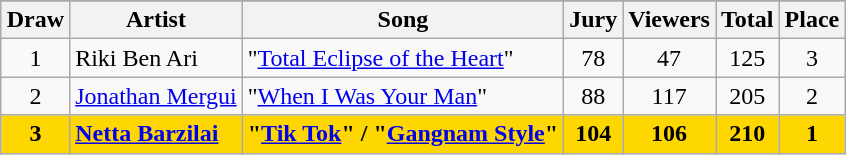<table class="sortable wikitable" style="margin: 1em auto 1em auto; text-align:center; font-size:100%;">
<tr>
</tr>
<tr>
<th>Draw</th>
<th>Artist</th>
<th>Song</th>
<th>Jury</th>
<th>Viewers</th>
<th>Total</th>
<th>Place</th>
</tr>
<tr>
<td>1</td>
<td align="left">Riki Ben Ari</td>
<td align="left">"<a href='#'>Total Eclipse of the Heart</a>"</td>
<td>78</td>
<td>47</td>
<td>125</td>
<td>3</td>
</tr>
<tr>
<td>2</td>
<td align="left"><a href='#'>Jonathan Mergui</a></td>
<td align="left">"<a href='#'>When I Was Your Man</a>"</td>
<td>88</td>
<td>117</td>
<td>205</td>
<td>2</td>
</tr>
<tr style="font-weight:bold; background:gold;">
<td>3</td>
<td align="left"><a href='#'>Netta Barzilai</a></td>
<td align="left">"<a href='#'>Tik Tok</a>" / "<a href='#'>Gangnam Style</a>"</td>
<td>104</td>
<td>106</td>
<td>210</td>
<td>1</td>
</tr>
</table>
